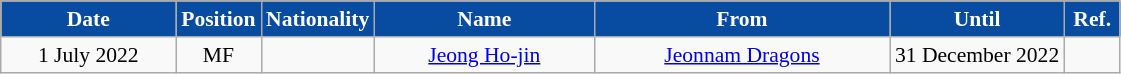<table class="wikitable" style="text-align:center; font-size:90%; ">
<tr>
<th style="background:#074CA1; color:#FFFFFF; width:110px;">Date</th>
<th style="background:#074CA1; color:#FFFFFF; width:50px;">Position</th>
<th style="background:#074CA1; color:#FFFFFF; width:50px;">Nationality</th>
<th style="background:#074CA1; color:#FFFFFF; width:140px;">Name</th>
<th style="background:#074CA1; color:#FFFFFF; width:190px;">From</th>
<th style="background:#074CA1; color:#FFFFFF; width:110px;">Until</th>
<th style="background:#074CA1; color:#FFFFFF; width:30px;">Ref.</th>
</tr>
<tr>
<td>1 July 2022</td>
<td>MF</td>
<td></td>
<td><a href='#'>Jeong Ho-jin</a></td>
<td> <a href='#'>Jeonnam Dragons</a></td>
<td>31 December 2022</td>
<td></td>
</tr>
</table>
